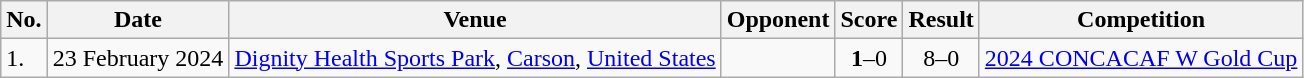<table class="wikitable">
<tr>
<th>No.</th>
<th>Date</th>
<th>Venue</th>
<th>Opponent</th>
<th>Score</th>
<th>Result</th>
<th>Competition</th>
</tr>
<tr>
<td>1.</td>
<td>23 February 2024</td>
<td><a href='#'>Dignity Health Sports Park</a>, <a href='#'>Carson</a>, <a href='#'>United States</a></td>
<td></td>
<td align=center><strong>1</strong>–0</td>
<td align=center>8–0</td>
<td><a href='#'>2024 CONCACAF W Gold Cup</a></td>
</tr>
</table>
